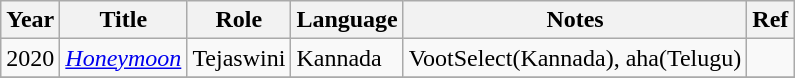<table class="wikitable sortable">
<tr>
<th>Year</th>
<th>Title</th>
<th>Role</th>
<th>Language</th>
<th>Notes</th>
<th>Ref</th>
</tr>
<tr>
<td>2020</td>
<td><em><a href='#'>Honeymoon</a></em></td>
<td>Tejaswini</td>
<td>Kannada</td>
<td>VootSelect(Kannada), aha(Telugu)</td>
<td></td>
</tr>
<tr>
</tr>
</table>
